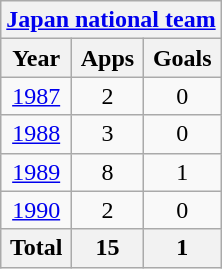<table class="wikitable" style="text-align:center">
<tr>
<th colspan=3><a href='#'>Japan national team</a></th>
</tr>
<tr>
<th>Year</th>
<th>Apps</th>
<th>Goals</th>
</tr>
<tr>
<td><a href='#'>1987</a></td>
<td>2</td>
<td>0</td>
</tr>
<tr>
<td><a href='#'>1988</a></td>
<td>3</td>
<td>0</td>
</tr>
<tr>
<td><a href='#'>1989</a></td>
<td>8</td>
<td>1</td>
</tr>
<tr>
<td><a href='#'>1990</a></td>
<td>2</td>
<td>0</td>
</tr>
<tr>
<th>Total</th>
<th>15</th>
<th>1</th>
</tr>
</table>
